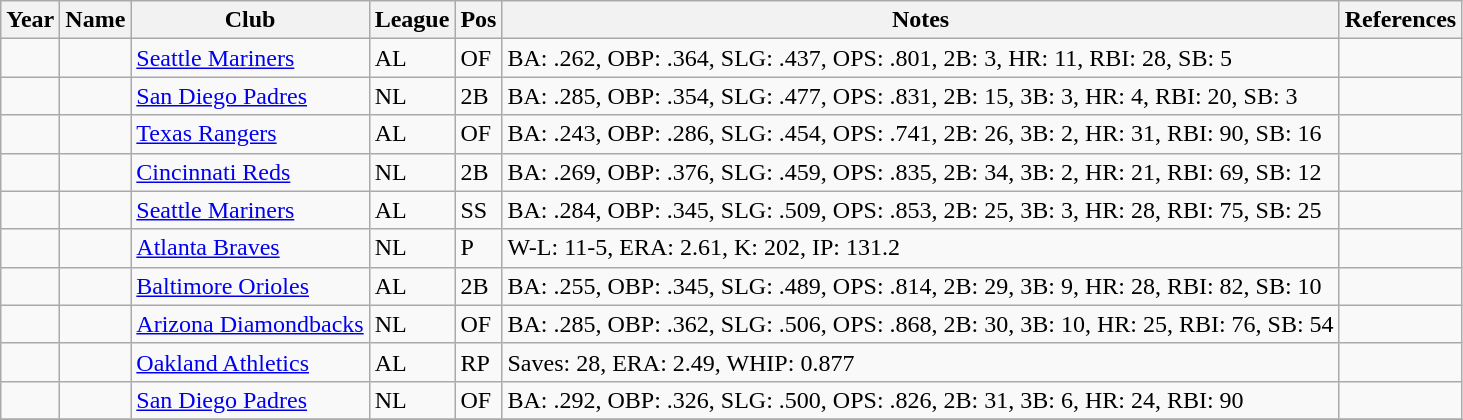<table class="wikitable sortable plainrowheaders">
<tr>
<th>Year</th>
<th>Name</th>
<th>Club</th>
<th>League</th>
<th>Pos</th>
<th>Notes</th>
<th class="unsortable">References</th>
</tr>
<tr>
<td></td>
<td></td>
<td><a href='#'>Seattle Mariners</a></td>
<td>AL</td>
<td>OF</td>
<td>BA: .262, OBP: .364, SLG: .437, OPS: .801, 2B: 3, HR: 11, RBI: 28, SB: 5</td>
<td></td>
</tr>
<tr>
<td></td>
<td></td>
<td><a href='#'>San Diego Padres</a></td>
<td>NL</td>
<td>2B</td>
<td>BA: .285, OBP: .354, SLG: .477, OPS: .831, 2B: 15, 3B: 3, HR: 4, RBI: 20, SB: 3</td>
<td></td>
</tr>
<tr>
<td></td>
<td></td>
<td><a href='#'>Texas Rangers</a></td>
<td>AL</td>
<td>OF</td>
<td>BA: .243, OBP: .286, SLG: .454, OPS: .741, 2B: 26, 3B: 2, HR: 31, RBI: 90, SB: 16</td>
<td></td>
</tr>
<tr>
<td></td>
<td></td>
<td><a href='#'>Cincinnati Reds</a></td>
<td>NL</td>
<td>2B</td>
<td>BA: .269, OBP: .376, SLG: .459, OPS: .835, 2B: 34, 3B: 2, HR: 21, RBI: 69, SB: 12</td>
<td></td>
</tr>
<tr>
<td></td>
<td></td>
<td><a href='#'>Seattle Mariners</a></td>
<td>AL</td>
<td>SS</td>
<td>BA: .284, OBP: .345, SLG: .509, OPS: .853, 2B: 25, 3B: 3, HR: 28, RBI: 75, SB: 25</td>
<td></td>
</tr>
<tr>
<td></td>
<td></td>
<td><a href='#'>Atlanta Braves</a></td>
<td>NL</td>
<td>P</td>
<td>W-L: 11-5, ERA: 2.61, K: 202, IP: 131.2</td>
<td></td>
</tr>
<tr>
<td></td>
<td></td>
<td><a href='#'>Baltimore Orioles</a></td>
<td>AL</td>
<td>2B</td>
<td>BA: .255, OBP: .345, SLG: .489, OPS: .814, 2B: 29, 3B: 9, HR: 28, RBI: 82, SB: 10</td>
<td></td>
</tr>
<tr>
<td></td>
<td></td>
<td><a href='#'>Arizona Diamondbacks</a></td>
<td>NL</td>
<td>OF</td>
<td>BA: .285, OBP: .362, SLG: .506, OPS: .868, 2B: 30, 3B: 10, HR: 25, RBI: 76, SB: 54</td>
<td></td>
</tr>
<tr>
<td></td>
<td></td>
<td><a href='#'>Oakland Athletics</a></td>
<td>AL</td>
<td>RP</td>
<td>Saves: 28, ERA: 2.49, WHIP: 0.877</td>
<td></td>
</tr>
<tr>
<td></td>
<td></td>
<td><a href='#'>San Diego Padres</a></td>
<td>NL</td>
<td>OF</td>
<td>BA: .292, OBP: .326, SLG: .500, OPS: .826, 2B: 31, 3B: 6, HR: 24, RBI: 90</td>
<td></td>
</tr>
<tr>
</tr>
</table>
